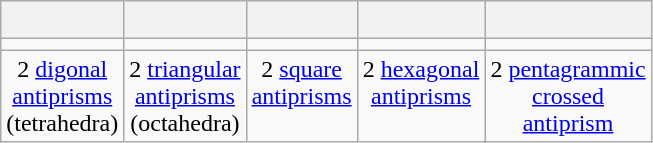<table class=wikitable>
<tr>
<th><br></th>
<th><br></th>
<th><br></th>
<th><br></th>
<th><br></th>
</tr>
<tr>
<td></td>
<td></td>
<td></td>
<td></td>
<td></td>
</tr>
<tr align=center valign=top>
<td>2 <a href='#'>digonal<br>antiprisms</a><br>(tetrahedra)</td>
<td>2 <a href='#'>triangular<br>antiprisms</a><br>(octahedra)</td>
<td>2 <a href='#'>square<br>antiprisms</a></td>
<td>2 <a href='#'>hexagonal<br>antiprisms</a></td>
<td>2 <a href='#'>pentagrammic<br>crossed<br>antiprism</a></td>
</tr>
</table>
